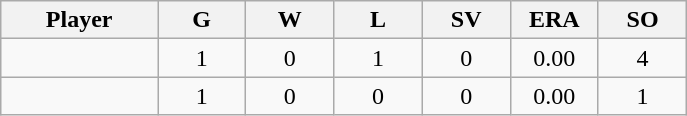<table class="wikitable sortable">
<tr>
<th bgcolor="#DDDDFF" width="16%">Player</th>
<th bgcolor="#DDDDFF" width="9%">G</th>
<th bgcolor="#DDDDFF" width="9%">W</th>
<th bgcolor="#DDDDFF" width="9%">L</th>
<th bgcolor="#DDDDFF" width="9%">SV</th>
<th bgcolor="#DDDDFF" width="9%">ERA</th>
<th bgcolor="#DDDDFF" width="9%">SO</th>
</tr>
<tr align="center">
<td></td>
<td>1</td>
<td>0</td>
<td>1</td>
<td>0</td>
<td>0.00</td>
<td>4</td>
</tr>
<tr align="center">
<td></td>
<td>1</td>
<td>0</td>
<td>0</td>
<td>0</td>
<td>0.00</td>
<td>1</td>
</tr>
</table>
